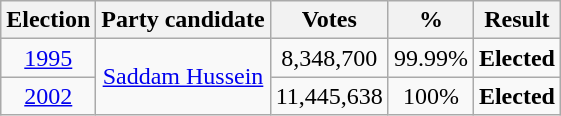<table class=wikitable style=text-align:center>
<tr>
<th><strong>Election</strong></th>
<th>Party candidate</th>
<th><strong>Votes</strong></th>
<th><strong>%</strong></th>
<th>Result</th>
</tr>
<tr>
<td><a href='#'>1995</a></td>
<td rowspan="2"><a href='#'>Saddam Hussein</a></td>
<td>8,348,700</td>
<td>99.99%</td>
<td><strong>Elected</strong> </td>
</tr>
<tr>
<td><a href='#'>2002</a></td>
<td>11,445,638</td>
<td>100%</td>
<td><strong>Elected</strong> </td>
</tr>
</table>
